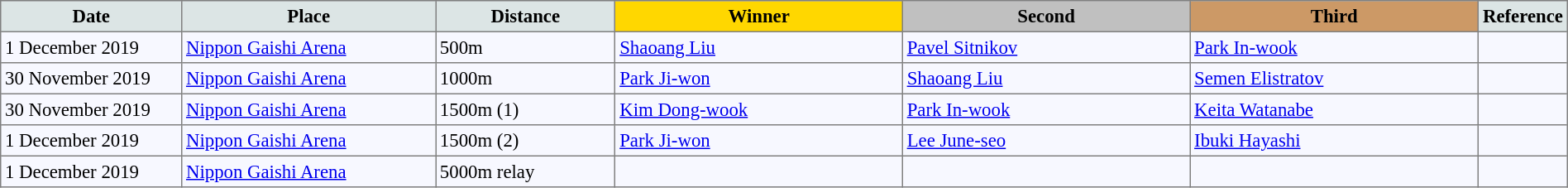<table bgcolor="#f7f8ff" cellpadding="3" cellspacing="0" border="1" style="font-size: 95%; border: gray solid 1px; border-collapse: collapse;">
<tr bgcolor="#cccccc" (1>
<td width="150" align="center" bgcolor="#dce5e5"><strong>Date</strong></td>
<td width="220" align="center" bgcolor="#dce5e5"><strong>Place</strong></td>
<td width="150" align="center" bgcolor="#dce5e5"><strong>Distance</strong></td>
<td align="center" bgcolor="gold" width="250"><strong>Winner</strong></td>
<td align="center" bgcolor="silver" width="250"><strong>Second</strong></td>
<td width="250" align="center" bgcolor="#cc9966"><strong>Third</strong></td>
<td width="30" align="center" bgcolor="#dce5e5"><strong>Reference</strong></td>
</tr>
<tr align="left">
<td>1 December 2019</td>
<td><a href='#'>Nippon Gaishi Arena</a></td>
<td>500m</td>
<td> <a href='#'>Shaoang Liu</a></td>
<td> <a href='#'>Pavel Sitnikov</a></td>
<td> <a href='#'>Park In-wook</a></td>
<td> </td>
</tr>
<tr align="left">
<td>30 November 2019</td>
<td><a href='#'>Nippon Gaishi Arena</a></td>
<td>1000m</td>
<td> <a href='#'>Park Ji-won</a></td>
<td> <a href='#'>Shaoang Liu</a></td>
<td> <a href='#'>Semen Elistratov</a></td>
<td> </td>
</tr>
<tr align="left">
<td>30 November 2019</td>
<td><a href='#'>Nippon Gaishi Arena</a></td>
<td>1500m (1)</td>
<td> <a href='#'>Kim Dong-wook</a></td>
<td> <a href='#'>Park In-wook</a></td>
<td> <a href='#'>Keita Watanabe</a></td>
<td></td>
</tr>
<tr align="left">
<td>1 December 2019</td>
<td><a href='#'>Nippon Gaishi Arena</a></td>
<td>1500m (2)</td>
<td> <a href='#'>Park Ji-won</a></td>
<td> <a href='#'>Lee June-seo</a></td>
<td> <a href='#'>Ibuki Hayashi</a></td>
<td> </td>
</tr>
<tr align="left">
<td>1 December 2019</td>
<td><a href='#'>Nippon Gaishi Arena</a></td>
<td>5000m relay</td>
<td></td>
<td></td>
<td></td>
<td> </td>
</tr>
</table>
